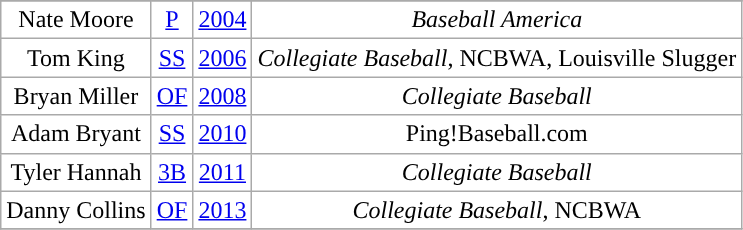<table class="wikitable" style="background:white;">
<tr>
</tr>
<tr style="text-align:center;">
<td>Nate Moore</td>
<td><a href='#'>P</a></td>
<td><a href='#'>2004</a></td>
<td><em>Baseball America</em></td>
</tr>
<tr style="text-align:center;">
<td>Tom King</td>
<td><a href='#'>SS</a></td>
<td><a href='#'>2006</a></td>
<td><em>Collegiate Baseball</em>, NCBWA, Louisville Slugger</td>
</tr>
<tr style="text-align:center;">
<td>Bryan Miller</td>
<td><a href='#'>OF</a></td>
<td><a href='#'>2008</a></td>
<td><em>Collegiate Baseball</em></td>
</tr>
<tr style="text-align:center;">
<td>Adam Bryant</td>
<td><a href='#'>SS</a></td>
<td><a href='#'>2010</a></td>
<td>Ping!Baseball.com</td>
</tr>
<tr style="text-align:center;">
<td>Tyler Hannah</td>
<td><a href='#'>3B</a></td>
<td><a href='#'>2011</a></td>
<td><em>Collegiate Baseball</em></td>
</tr>
<tr style="text-align:center;">
<td>Danny Collins</td>
<td><a href='#'>OF</a></td>
<td><a href='#'>2013</a></td>
<td><em>Collegiate Baseball</em>, NCBWA</td>
</tr>
<tr style="text-align:center;">
</tr>
</table>
